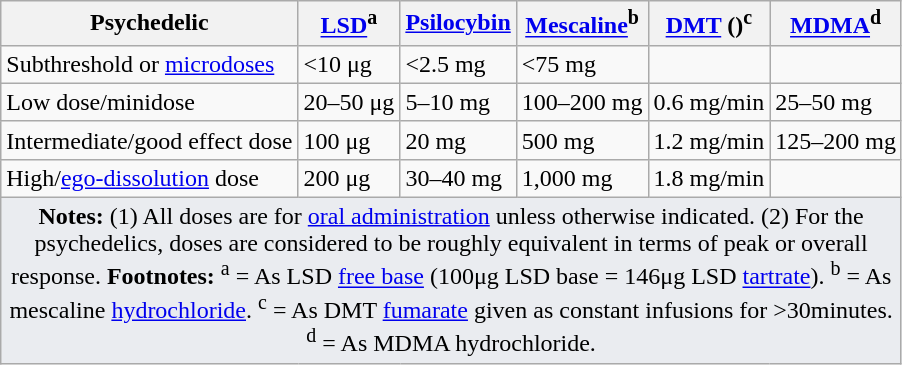<table class="wikitable">
<tr>
<th>Psychedelic</th>
<th><a href='#'>LSD</a><sup>a</sup></th>
<th><a href='#'>Psilocybin</a></th>
<th><a href='#'>Mescaline</a><sup>b</sup></th>
<th><a href='#'>DMT</a> ()<sup>c</sup></th>
<th><a href='#'>MDMA</a><sup>d</sup></th>
</tr>
<tr>
<td>Subthreshold or <a href='#'>microdoses</a></td>
<td><10 μg</td>
<td><2.5 mg</td>
<td><75 mg</td>
<td></td>
<td></td>
</tr>
<tr>
<td>Low dose/minidose</td>
<td>20–50 μg</td>
<td>5–10 mg</td>
<td>100–200 mg</td>
<td>0.6 mg/min</td>
<td>25–50 mg</td>
</tr>
<tr>
<td>Intermediate/good effect dose</td>
<td>100 μg</td>
<td>20 mg</td>
<td>500 mg</td>
<td>1.2 mg/min</td>
<td>125–200 mg</td>
</tr>
<tr>
<td>High/<a href='#'>ego-dissolution</a> dose</td>
<td>200 μg</td>
<td>30–40 mg</td>
<td>1,000 mg</td>
<td>1.8 mg/min</td>
<td></td>
</tr>
<tr class="sortbottom">
<td colspan="8" style="width: 1px; background-color:#eaecf0; text-align: center;"><strong>Notes:</strong> (1) All doses are for <a href='#'>oral administration</a> unless otherwise indicated. (2) For the psychedelics, doses are considered to be roughly equivalent in terms of peak or overall response. <strong>Footnotes:</strong> <sup>a</sup> = As LSD <a href='#'>free base</a> (100μg LSD base = 146μg LSD <a href='#'>tartrate</a>). <sup>b</sup> = As mescaline <a href='#'>hydrochloride</a>. <sup>c</sup> = As DMT <a href='#'>fumarate</a> given as constant infusions for >30minutes. <sup>d</sup> = As MDMA hydrochloride.</td>
</tr>
</table>
